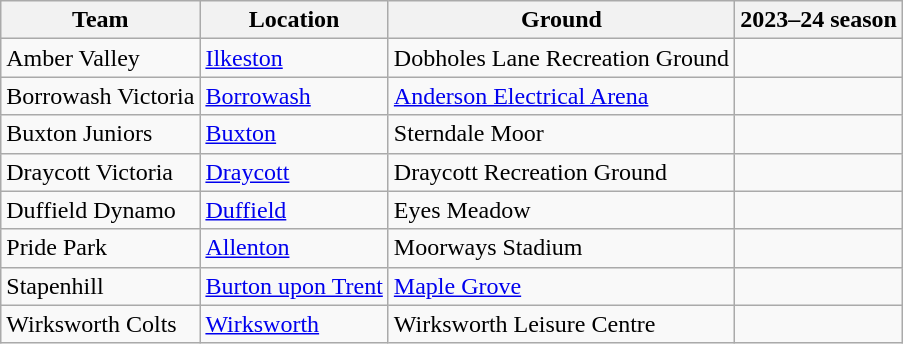<table class="wikitable sortable">
<tr>
<th>Team</th>
<th>Location</th>
<th>Ground</th>
<th data-sort-type="number">2023–24 season</th>
</tr>
<tr>
<td>Amber Valley</td>
<td><a href='#'>Ilkeston</a></td>
<td>Dobholes Lane Recreation Ground</td>
<td style="text-align:center"></td>
</tr>
<tr>
<td>Borrowash Victoria</td>
<td><a href='#'>Borrowash</a></td>
<td><a href='#'>Anderson Electrical Arena</a></td>
<td style="text-align:center"></td>
</tr>
<tr>
<td>Buxton Juniors</td>
<td><a href='#'>Buxton</a></td>
<td>Sterndale Moor</td>
<td style="text-align:center"></td>
</tr>
<tr>
<td>Draycott Victoria</td>
<td><a href='#'>Draycott</a></td>
<td>Draycott Recreation Ground</td>
<td style="text-align:center"></td>
</tr>
<tr>
<td>Duffield Dynamo</td>
<td><a href='#'>Duffield</a></td>
<td>Eyes Meadow</td>
<td style="text-align:center"></td>
</tr>
<tr>
<td>Pride Park</td>
<td><a href='#'>Allenton</a></td>
<td>Moorways Stadium</td>
<td style="text-align:center"></td>
</tr>
<tr>
<td>Stapenhill</td>
<td [Burton-on-Trent><a href='#'>Burton upon Trent</a></td>
<td><a href='#'>Maple Grove</a></td>
<td style="text-align:center"></td>
</tr>
<tr>
<td>Wirksworth Colts</td>
<td><a href='#'>Wirksworth</a></td>
<td>Wirksworth Leisure Centre</td>
<td style="text-align:center"></td>
</tr>
</table>
